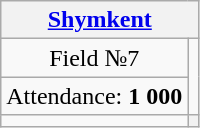<table class="wikitable" style="text-align:center;">
<tr>
<th colspan="4" align="center"><a href='#'>Shymkent</a></th>
</tr>
<tr>
<td>Field №7</td>
</tr>
<tr>
<td>Attendance: <strong>1 000</strong></td>
</tr>
<tr>
<td></td>
<th rowspan=8 colspan=2></th>
</tr>
</table>
